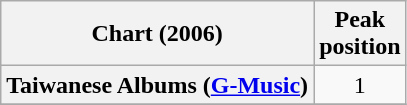<table class="wikitable plainrowheaders">
<tr>
<th>Chart (2006)</th>
<th>Peak<br>position</th>
</tr>
<tr>
<th scope="row">Taiwanese Albums (<a href='#'>G-Music</a>)</th>
<td style="text-align:center;">1</td>
</tr>
<tr>
</tr>
</table>
